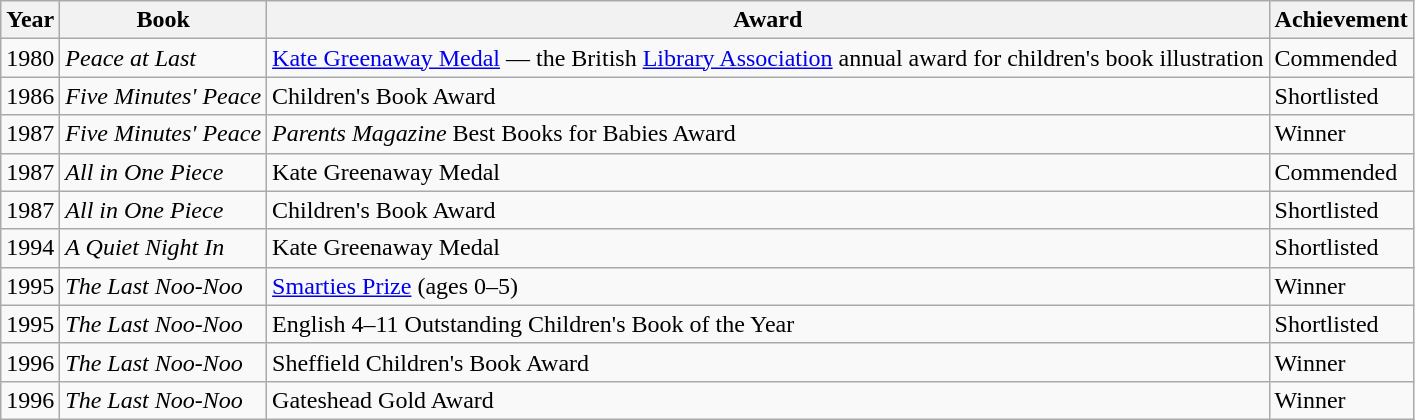<table class="wikitable">
<tr>
<th>Year</th>
<th>Book</th>
<th>Award</th>
<th>Achievement</th>
</tr>
<tr>
<td>1980</td>
<td><em>Peace at Last</em></td>
<td><a href='#'>Kate Greenaway Medal</a> — the British <a href='#'>Library Association</a> annual award for children's book illustration</td>
<td>Commended</td>
</tr>
<tr>
<td>1986</td>
<td><em>Five Minutes' Peace</em></td>
<td>Children's Book Award</td>
<td>Shortlisted</td>
</tr>
<tr>
<td>1987</td>
<td><em>Five Minutes' Peace</em></td>
<td><em>Parents Magazine</em> Best Books for Babies Award</td>
<td>Winner</td>
</tr>
<tr>
<td>1987</td>
<td><em> All in One Piece</em></td>
<td>Kate Greenaway Medal</td>
<td>Commended</td>
</tr>
<tr>
<td>1987</td>
<td><em> All in One Piece</em></td>
<td>Children's Book Award</td>
<td>Shortlisted</td>
</tr>
<tr>
<td>1994</td>
<td><em>A Quiet Night In</em></td>
<td>Kate Greenaway Medal</td>
<td>Shortlisted</td>
</tr>
<tr>
<td>1995</td>
<td><em>The Last Noo-Noo</em></td>
<td><a href='#'>Smarties Prize</a> (ages 0–5)</td>
<td>Winner</td>
</tr>
<tr>
<td>1995</td>
<td><em>The Last Noo-Noo</em></td>
<td>English 4–11 Outstanding Children's Book of the Year</td>
<td>Shortlisted</td>
</tr>
<tr>
<td>1996</td>
<td><em>The Last Noo-Noo</em></td>
<td>Sheffield Children's Book Award</td>
<td>Winner</td>
</tr>
<tr>
<td>1996</td>
<td><em>The Last Noo-Noo</em></td>
<td>Gateshead Gold Award</td>
<td>Winner</td>
</tr>
</table>
